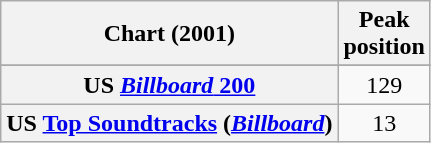<table class="wikitable sortable plainrowheaders" style="text-align:center">
<tr>
<th scope="col">Chart (2001)</th>
<th scope="col">Peak<br>position</th>
</tr>
<tr>
</tr>
<tr>
<th scope="row">US <a href='#'><em>Billboard</em> 200</a></th>
<td>129</td>
</tr>
<tr>
<th scope="row">US <a href='#'>Top Soundtracks</a> (<em><a href='#'>Billboard</a></em>)</th>
<td>13</td>
</tr>
</table>
